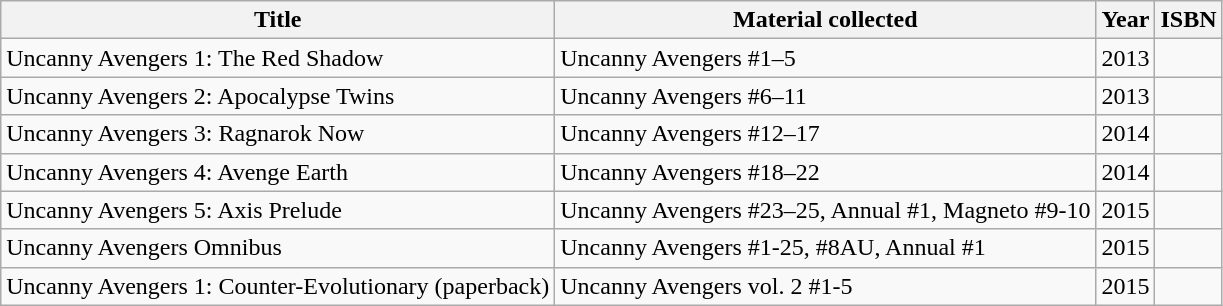<table class="wikitable sortable">
<tr>
<th>Title</th>
<th>Material collected</th>
<th>Year</th>
<th>ISBN</th>
</tr>
<tr>
<td>Uncanny Avengers 1: The Red Shadow</td>
<td>Uncanny Avengers #1–5</td>
<td>2013</td>
<td></td>
</tr>
<tr>
<td>Uncanny Avengers 2: Apocalypse Twins</td>
<td>Uncanny Avengers #6–11</td>
<td>2013</td>
<td></td>
</tr>
<tr>
<td>Uncanny Avengers 3: Ragnarok Now</td>
<td>Uncanny Avengers #12–17</td>
<td>2014</td>
<td></td>
</tr>
<tr>
<td>Uncanny Avengers 4: Avenge Earth</td>
<td>Uncanny Avengers #18–22</td>
<td>2014</td>
<td></td>
</tr>
<tr>
<td>Uncanny Avengers 5: Axis Prelude</td>
<td>Uncanny Avengers #23–25, Annual #1, Magneto #9-10</td>
<td>2015</td>
<td></td>
</tr>
<tr>
<td>Uncanny Avengers Omnibus</td>
<td>Uncanny Avengers #1-25, #8AU, Annual #1</td>
<td>2015</td>
<td></td>
</tr>
<tr>
<td>Uncanny Avengers 1: Counter-Evolutionary (paperback)</td>
<td>Uncanny Avengers vol. 2 #1-5</td>
<td>2015</td>
<td></td>
</tr>
</table>
